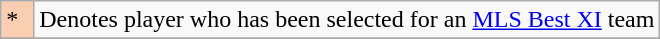<table class="wikitable">
<tr>
<td bgcolor="#FBCEB1" width="5%">*</td>
<td>Denotes player who has been selected for an <a href='#'>MLS Best XI</a> team</td>
</tr>
<tr>
</tr>
</table>
